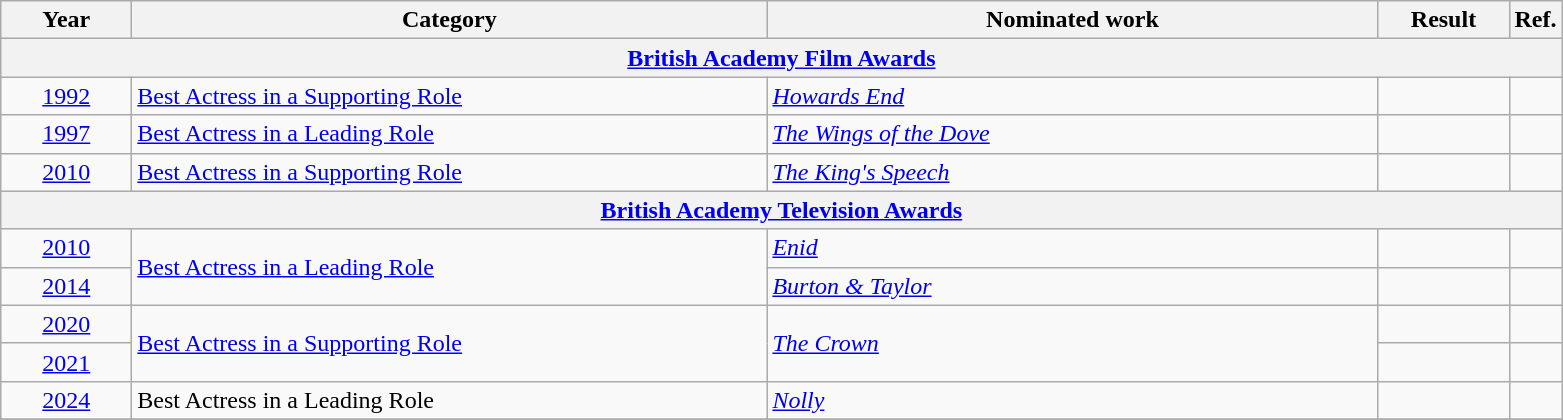<table class=wikitable>
<tr>
<th scope="col" style="width:5em;">Year</th>
<th scope="col" style="width:26em;">Category</th>
<th scope="col" style="width:25em;">Nominated work</th>
<th scope="col" style="width:5em;">Result</th>
<th>Ref.</th>
</tr>
<tr>
<th colspan=5><a href='#'>British Academy Film Awards</a></th>
</tr>
<tr>
<td style="text-align:center;"><a href='#'>1992</a></td>
<td><a href='#'>Best Actress in a Supporting Role</a></td>
<td><em><a href='#'>Howards End</a></em></td>
<td></td>
<td style="text-align:center;"></td>
</tr>
<tr>
<td align="center"><a href='#'>1997</a></td>
<td><a href='#'>Best Actress in a Leading Role</a></td>
<td><em><a href='#'>The Wings of the Dove</a></em></td>
<td></td>
<td style="text-align:center;"></td>
</tr>
<tr>
<td align="center"><a href='#'>2010</a></td>
<td><a href='#'>Best Actress in a Supporting Role</a></td>
<td><em><a href='#'>The King's Speech</a></em></td>
<td></td>
<td style="text-align:center;"></td>
</tr>
<tr>
<th colspan=5><a href='#'>British Academy Television Awards</a></th>
</tr>
<tr>
<td align="center"><a href='#'>2010</a></td>
<td rowspan="2"><a href='#'>Best Actress in a Leading Role</a></td>
<td><em><a href='#'>Enid</a></em></td>
<td></td>
<td style="text-align:center;"></td>
</tr>
<tr>
<td align="center"><a href='#'>2014</a></td>
<td><em><a href='#'>Burton & Taylor</a></em></td>
<td></td>
<td style="text-align:center;"></td>
</tr>
<tr>
<td align="center"><a href='#'>2020</a></td>
<td rowspan="2"><a href='#'>Best Actress in a Supporting Role</a></td>
<td rowspan="2"><em><a href='#'>The Crown</a></em></td>
<td></td>
<td style="text-align:center;"></td>
</tr>
<tr>
<td align="center"><a href='#'>2021</a></td>
<td></td>
<td style="text-align:center;"></td>
</tr>
<tr>
<td align="center"><a href='#'>2024</a></td>
<td>Best Actress in a Leading Role</td>
<td><em><a href='#'>Nolly</a></em></td>
<td></td>
<td style="text-align:center;"></td>
</tr>
<tr>
</tr>
</table>
